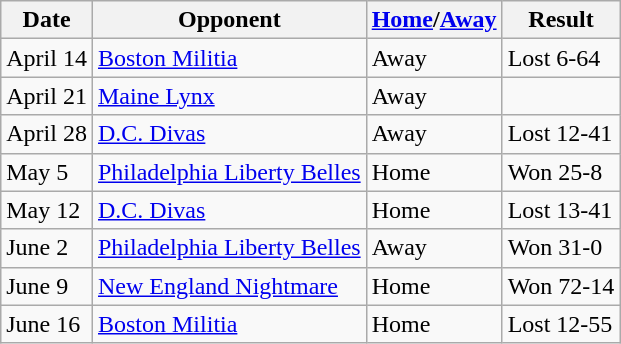<table class="wikitable">
<tr>
<th>Date</th>
<th>Opponent</th>
<th><a href='#'>Home</a>/<a href='#'>Away</a></th>
<th>Result</th>
</tr>
<tr>
<td>April 14</td>
<td><a href='#'>Boston Militia</a></td>
<td>Away</td>
<td>Lost 6-64</td>
</tr>
<tr>
<td>April 21</td>
<td><a href='#'>Maine Lynx</a></td>
<td>Away</td>
<td></td>
</tr>
<tr>
<td>April 28</td>
<td><a href='#'>D.C. Divas</a></td>
<td>Away</td>
<td>Lost 12-41</td>
</tr>
<tr>
<td>May 5</td>
<td><a href='#'>Philadelphia Liberty Belles</a></td>
<td>Home</td>
<td>Won 25-8</td>
</tr>
<tr>
<td>May 12</td>
<td><a href='#'>D.C. Divas</a></td>
<td>Home</td>
<td>Lost 13-41</td>
</tr>
<tr>
<td>June 2</td>
<td><a href='#'>Philadelphia Liberty Belles</a></td>
<td>Away</td>
<td>Won 31-0</td>
</tr>
<tr>
<td>June 9</td>
<td><a href='#'>New England Nightmare</a></td>
<td>Home</td>
<td>Won 72-14</td>
</tr>
<tr>
<td>June 16</td>
<td><a href='#'>Boston Militia</a></td>
<td>Home</td>
<td>Lost 12-55</td>
</tr>
</table>
